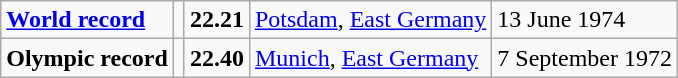<table class="wikitable">
<tr>
<td><strong><a href='#'>World record</a></strong></td>
<td></td>
<td><strong>22.21</strong></td>
<td><a href='#'>Potsdam</a>, <a href='#'>East Germany</a></td>
<td>13 June 1974</td>
</tr>
<tr>
<td><strong>Olympic record</strong></td>
<td></td>
<td><strong>22.40</strong></td>
<td><a href='#'>Munich</a>, <a href='#'>East Germany</a></td>
<td>7 September 1972</td>
</tr>
</table>
